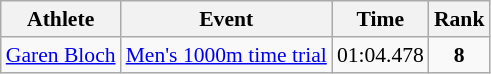<table class=wikitable style="font-size:90%">
<tr>
<th>Athlete</th>
<th>Event</th>
<th>Time</th>
<th>Rank</th>
</tr>
<tr align=center>
<td align=left><a href='#'>Garen Bloch</a></td>
<td align=left><a href='#'>Men's 1000m time trial</a></td>
<td>01:04.478</td>
<td><strong>8</strong></td>
</tr>
</table>
